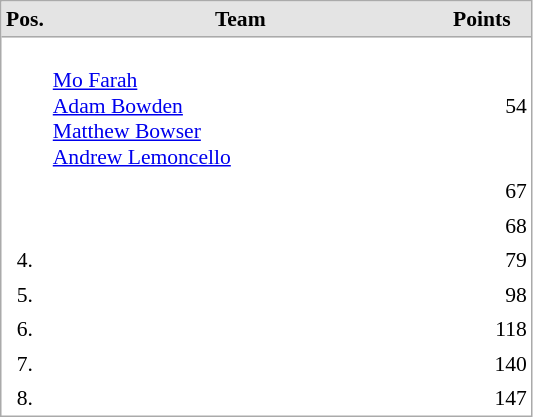<table cellspacing="0" cellpadding="3" style="border:1px solid #AAAAAA;font-size:90%">
<tr bgcolor="#E4E4E4">
<th style="border-bottom:1px solid #AAAAAA" width=10>Pos.</th>
<th style="border-bottom:1px solid #AAAAAA" width=250>Team</th>
<th style="border-bottom:1px solid #AAAAAA" width=60>Points</th>
</tr>
<tr align="center">
<td align="center" valign="top"></td>
<td align="left"> <br> <a href='#'>Mo Farah</a> <br> <a href='#'>Adam Bowden</a> <br> <a href='#'>Matthew Bowser</a> <br> <a href='#'>Andrew Lemoncello</a> <br></td>
<td align="right">54</td>
</tr>
<tr align="center">
<td align="center" valign="top"></td>
<td align="left"></td>
<td align="right">67</td>
</tr>
<tr align="center">
<td align="center" valign="top"></td>
<td align="left"></td>
<td align="right">68</td>
</tr>
<tr align="center">
<td align="center" valign="top">4.</td>
<td align="left"></td>
<td align="right">79</td>
</tr>
<tr align="center">
<td align="center" valign="top">5.</td>
<td align="left"></td>
<td align="right">98</td>
</tr>
<tr align="center">
<td align="center" valign="top">6.</td>
<td align="left"></td>
<td align="right">118</td>
</tr>
<tr align="center">
<td align="center" valign="top">7.</td>
<td align="left"></td>
<td align="right">140</td>
</tr>
<tr align="center">
<td align="center" valign="top">8.</td>
<td align="left"></td>
<td align="right">147</td>
</tr>
</table>
